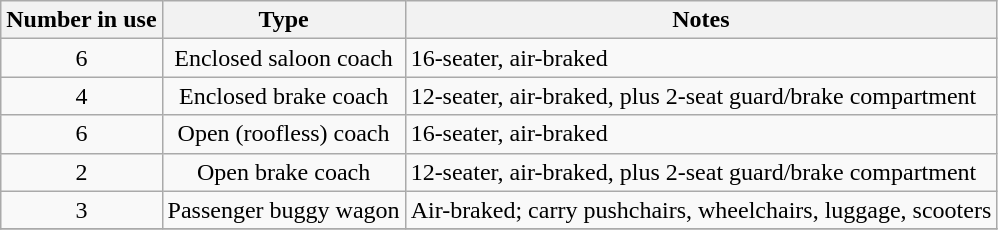<table class="sort wikitable sortable">
<tr>
<th>Number in use</th>
<th>Type</th>
<th>Notes</th>
</tr>
<tr>
<td align=center>6</td>
<td align=center>Enclosed saloon coach</td>
<td align=left>16-seater, air-braked</td>
</tr>
<tr>
<td align=center>4</td>
<td align=center>Enclosed brake coach</td>
<td align=left>12-seater, air-braked, plus 2-seat guard/brake compartment</td>
</tr>
<tr>
<td align=center>6</td>
<td align=center>Open (roofless) coach</td>
<td align=left>16-seater, air-braked</td>
</tr>
<tr>
<td align=center>2</td>
<td align=center>Open brake coach</td>
<td align=left>12-seater, air-braked, plus 2-seat guard/brake compartment</td>
</tr>
<tr>
<td align=center>3</td>
<td align=center>Passenger buggy wagon</td>
<td align=left>Air-braked; carry pushchairs, wheelchairs, luggage, scooters</td>
</tr>
<tr>
</tr>
</table>
